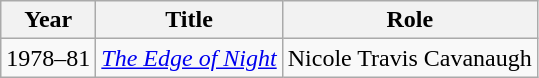<table class="wikitable sortable">
<tr>
<th>Year</th>
<th>Title</th>
<th>Role</th>
</tr>
<tr>
<td>1978–81</td>
<td><em><a href='#'>The Edge of Night</a></em></td>
<td>Nicole Travis Cavanaugh</td>
</tr>
</table>
